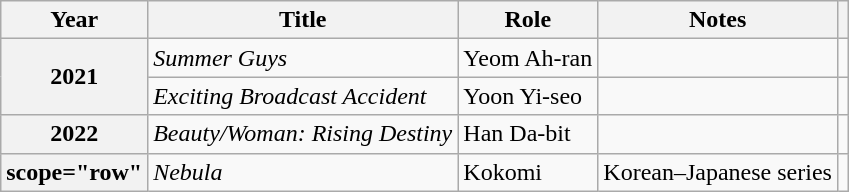<table class="wikitable plainrowheaders">
<tr>
<th scope="col">Year</th>
<th scope="col">Title</th>
<th scope="col">Role</th>
<th scope="col">Notes</th>
<th scope="col" class="unsortable"></th>
</tr>
<tr>
<th scope="row" rowspan="2">2021</th>
<td><em>Summer Guys</em></td>
<td>Yeom Ah-ran</td>
<td></td>
<td style="text-align:center"></td>
</tr>
<tr>
<td><em>Exciting Broadcast Accident</em></td>
<td>Yoon Yi-seo</td>
<td></td>
<td style="text-align:center"></td>
</tr>
<tr>
<th scope="row">2022</th>
<td><em>Beauty/Woman: Rising Destiny</em></td>
<td>Han Da-bit</td>
<td></td>
<td style="text-align:center"></td>
</tr>
<tr>
<th>scope="row" </th>
<td><em>Nebula</em></td>
<td>Kokomi</td>
<td>Korean–Japanese series</td>
<td style="text-align:center"></td>
</tr>
</table>
